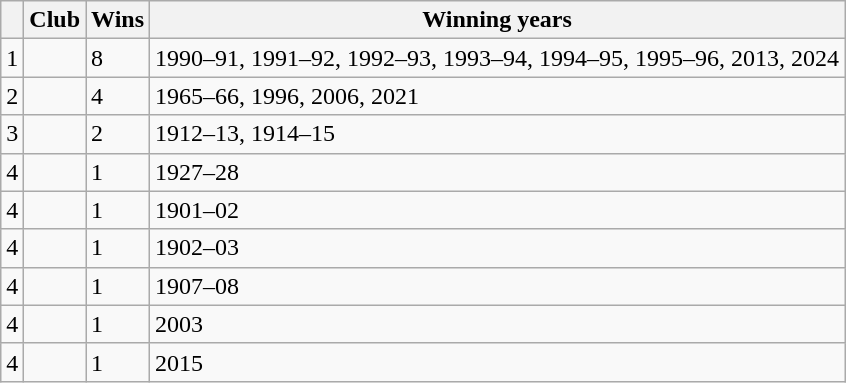<table class="wikitable" style="text-align: left;">
<tr>
<th></th>
<th>Club</th>
<th>Wins</th>
<th>Winning years</th>
</tr>
<tr>
<td>1</td>
<td align=left></td>
<td>8</td>
<td>1990–91,  1991–92, 1992–93, 1993–94, 1994–95, 1995–96, 2013, 2024</td>
</tr>
<tr>
<td>2</td>
<td align=left></td>
<td>4</td>
<td>1965–66, 1996, 2006, 2021</td>
</tr>
<tr>
<td>3</td>
<td align=left></td>
<td>2</td>
<td>1912–13, 1914–15</td>
</tr>
<tr>
<td>4</td>
<td align=left></td>
<td>1</td>
<td>1927–28</td>
</tr>
<tr>
<td>4</td>
<td align=left></td>
<td>1</td>
<td>1901–02</td>
</tr>
<tr>
<td>4</td>
<td align=left></td>
<td>1</td>
<td>1902–03</td>
</tr>
<tr>
<td>4</td>
<td align=left></td>
<td>1</td>
<td>1907–08</td>
</tr>
<tr>
<td>4</td>
<td align=left></td>
<td>1</td>
<td>2003</td>
</tr>
<tr>
<td>4</td>
<td align=left></td>
<td>1</td>
<td>2015</td>
</tr>
</table>
